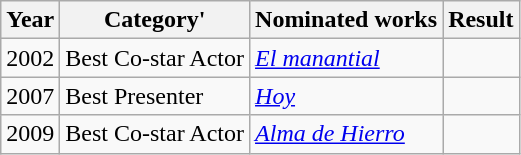<table class="wikitable">
<tr>
<th>Year</th>
<th>Category'</th>
<th>Nominated works</th>
<th>Result</th>
</tr>
<tr>
<td>2002</td>
<td>Best Co-star Actor</td>
<td><em> <a href='#'>El manantial</a> </em></td>
<td></td>
</tr>
<tr>
<td>2007</td>
<td>Best Presenter</td>
<td><em><a href='#'>Hoy</a></em></td>
<td></td>
</tr>
<tr>
<td>2009</td>
<td>Best Co-star Actor</td>
<td><em><a href='#'>Alma de Hierro</a></em></td>
<td></td>
</tr>
</table>
